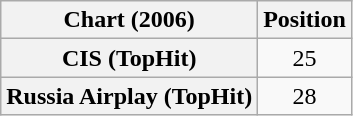<table class="wikitable plainrowheaders" style="text-align:center">
<tr>
<th scope="col">Chart (2006)</th>
<th scope="col">Position</th>
</tr>
<tr>
<th scope="row">CIS (TopHit)</th>
<td>25</td>
</tr>
<tr>
<th scope="row">Russia Airplay (TopHit)</th>
<td>28</td>
</tr>
</table>
